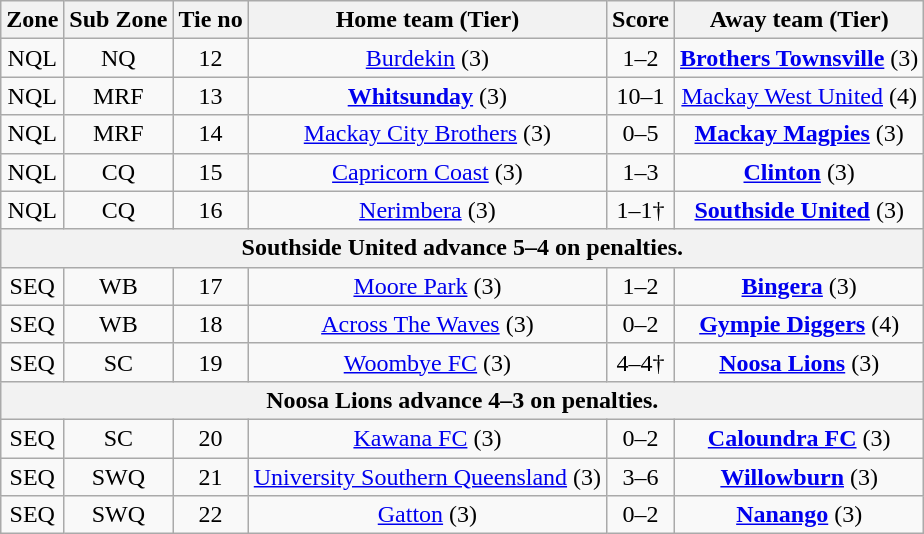<table class="wikitable" style="text-align:center">
<tr>
<th>Zone</th>
<th>Sub Zone</th>
<th>Tie no</th>
<th>Home team (Tier)</th>
<th>Score</th>
<th>Away team (Tier)</th>
</tr>
<tr>
<td>NQL</td>
<td>NQ</td>
<td>12</td>
<td><a href='#'>Burdekin</a> (3)</td>
<td>1–2</td>
<td><strong><a href='#'>Brothers Townsville</a></strong> (3)</td>
</tr>
<tr>
<td>NQL</td>
<td>MRF</td>
<td>13</td>
<td><strong><a href='#'>Whitsunday</a></strong> (3)</td>
<td>10–1</td>
<td><a href='#'>Mackay West United</a> (4)</td>
</tr>
<tr>
<td>NQL</td>
<td>MRF</td>
<td>14</td>
<td><a href='#'>Mackay City Brothers</a> (3)</td>
<td>0–5</td>
<td><strong><a href='#'>Mackay Magpies</a></strong> (3)</td>
</tr>
<tr>
<td>NQL</td>
<td>CQ</td>
<td>15</td>
<td><a href='#'>Capricorn Coast</a> (3)</td>
<td>1–3</td>
<td><strong><a href='#'>Clinton</a></strong> (3)</td>
</tr>
<tr>
<td>NQL</td>
<td>CQ</td>
<td>16</td>
<td><a href='#'>Nerimbera</a> (3)</td>
<td>1–1†</td>
<td><strong><a href='#'>Southside United</a></strong> (3)</td>
</tr>
<tr>
<th colspan=6>Southside United advance 5–4 on penalties.</th>
</tr>
<tr>
<td>SEQ</td>
<td>WB</td>
<td>17</td>
<td><a href='#'>Moore Park</a> (3)</td>
<td>1–2</td>
<td><strong><a href='#'>Bingera</a></strong> (3)</td>
</tr>
<tr>
<td>SEQ</td>
<td>WB</td>
<td>18</td>
<td><a href='#'>Across The Waves</a> (3)</td>
<td>0–2</td>
<td><strong><a href='#'>Gympie Diggers</a></strong> (4)</td>
</tr>
<tr>
<td>SEQ</td>
<td>SC</td>
<td>19</td>
<td><a href='#'>Woombye FC</a> (3)</td>
<td>4–4†</td>
<td><strong><a href='#'>Noosa Lions</a></strong> (3)</td>
</tr>
<tr>
<th colspan=6>Noosa Lions advance 4–3 on penalties.</th>
</tr>
<tr>
<td>SEQ</td>
<td>SC</td>
<td>20</td>
<td><a href='#'>Kawana FC</a> (3)</td>
<td>0–2</td>
<td><strong><a href='#'>Caloundra FC</a></strong> (3)</td>
</tr>
<tr>
<td>SEQ</td>
<td>SWQ</td>
<td>21</td>
<td><a href='#'>University Southern Queensland</a> (3)</td>
<td>3–6</td>
<td><strong><a href='#'>Willowburn</a></strong> (3)</td>
</tr>
<tr>
<td>SEQ</td>
<td>SWQ</td>
<td>22</td>
<td><a href='#'>Gatton</a> (3)</td>
<td>0–2</td>
<td><strong><a href='#'>Nanango</a></strong> (3)</td>
</tr>
</table>
